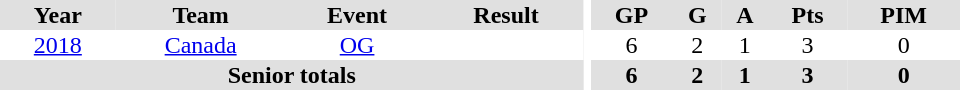<table border="0" cellpadding="1" cellspacing="0" ID="Table3" style="text-align:center; width:40em">
<tr ALIGN="center" bgcolor="#e0e0e0">
<th>Year</th>
<th>Team</th>
<th>Event</th>
<th>Result</th>
<th rowspan="99" bgcolor="#ffffff"></th>
<th>GP</th>
<th>G</th>
<th>A</th>
<th>Pts</th>
<th>PIM</th>
</tr>
<tr>
<td><a href='#'>2018</a></td>
<td><a href='#'>Canada</a></td>
<td><a href='#'>OG</a></td>
<td></td>
<td>6</td>
<td>2</td>
<td>1</td>
<td>3</td>
<td>0</td>
</tr>
<tr bgcolor="#e0e0e0">
<th colspan="4">Senior totals</th>
<th>6</th>
<th>2</th>
<th>1</th>
<th>3</th>
<th>0</th>
</tr>
</table>
